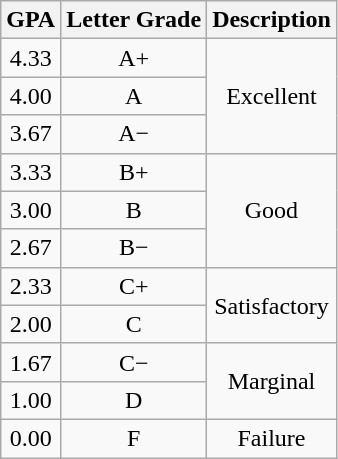<table class="wikitable" style="text-align:center">
<tr>
<th>GPA</th>
<th>Letter Grade</th>
<th>Description</th>
</tr>
<tr>
<td>4.33</td>
<td>A+</td>
<td rowspan="3">Excellent</td>
</tr>
<tr>
<td>4.00</td>
<td>A</td>
</tr>
<tr>
<td>3.67</td>
<td>A−</td>
</tr>
<tr>
<td>3.33</td>
<td>B+</td>
<td rowspan="3">Good</td>
</tr>
<tr>
<td>3.00</td>
<td>B</td>
</tr>
<tr>
<td>2.67</td>
<td>B−</td>
</tr>
<tr>
<td>2.33</td>
<td>C+</td>
<td rowspan="2">Satisfactory</td>
</tr>
<tr>
<td>2.00</td>
<td>C</td>
</tr>
<tr>
<td>1.67</td>
<td>C−</td>
<td rowspan="2">Marginal</td>
</tr>
<tr>
<td>1.00</td>
<td>D</td>
</tr>
<tr>
<td>0.00</td>
<td>F</td>
<td>Failure</td>
</tr>
</table>
